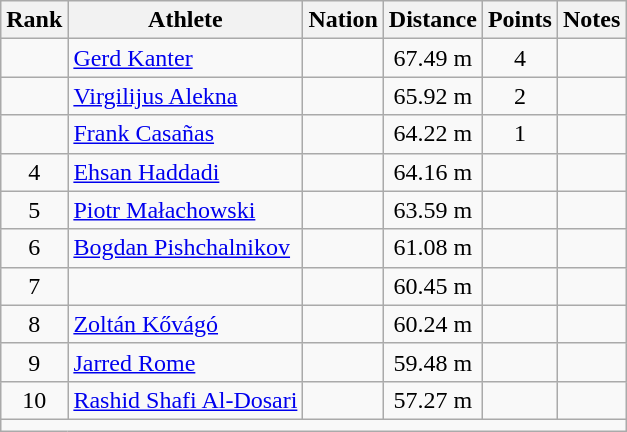<table class="wikitable mw-datatable sortable" style="text-align:center;">
<tr>
<th>Rank</th>
<th>Athlete</th>
<th>Nation</th>
<th>Distance</th>
<th>Points</th>
<th>Notes</th>
</tr>
<tr>
<td></td>
<td align=left><a href='#'>Gerd Kanter</a></td>
<td align=left></td>
<td>67.49 m</td>
<td>4</td>
<td></td>
</tr>
<tr>
<td></td>
<td align=left><a href='#'>Virgilijus Alekna</a></td>
<td align=left></td>
<td>65.92 m</td>
<td>2</td>
<td></td>
</tr>
<tr>
<td></td>
<td align=left><a href='#'>Frank Casañas</a></td>
<td align=left></td>
<td>64.22 m</td>
<td>1</td>
<td></td>
</tr>
<tr>
<td>4</td>
<td align=left><a href='#'>Ehsan Haddadi</a></td>
<td align=left></td>
<td>64.16 m</td>
<td></td>
<td></td>
</tr>
<tr>
<td>5</td>
<td align=left><a href='#'>Piotr Małachowski</a></td>
<td align=left></td>
<td>63.59 m</td>
<td></td>
<td></td>
</tr>
<tr>
<td>6</td>
<td align=left><a href='#'>Bogdan Pishchalnikov</a></td>
<td align=left></td>
<td>61.08 m</td>
<td></td>
<td></td>
</tr>
<tr>
<td>7</td>
<td align=left><a href='#'></a></td>
<td align=left></td>
<td>60.45 m</td>
<td></td>
<td></td>
</tr>
<tr>
<td>8</td>
<td align=left><a href='#'>Zoltán Kővágó</a></td>
<td align=left></td>
<td>60.24 m</td>
<td></td>
<td></td>
</tr>
<tr>
<td>9</td>
<td align=left><a href='#'>Jarred Rome</a></td>
<td align=left></td>
<td>59.48 m</td>
<td></td>
<td></td>
</tr>
<tr>
<td>10</td>
<td align=left><a href='#'>Rashid Shafi Al-Dosari</a></td>
<td align=left></td>
<td>57.27 m</td>
<td></td>
<td></td>
</tr>
<tr class="sortbottom">
<td colspan=6></td>
</tr>
</table>
